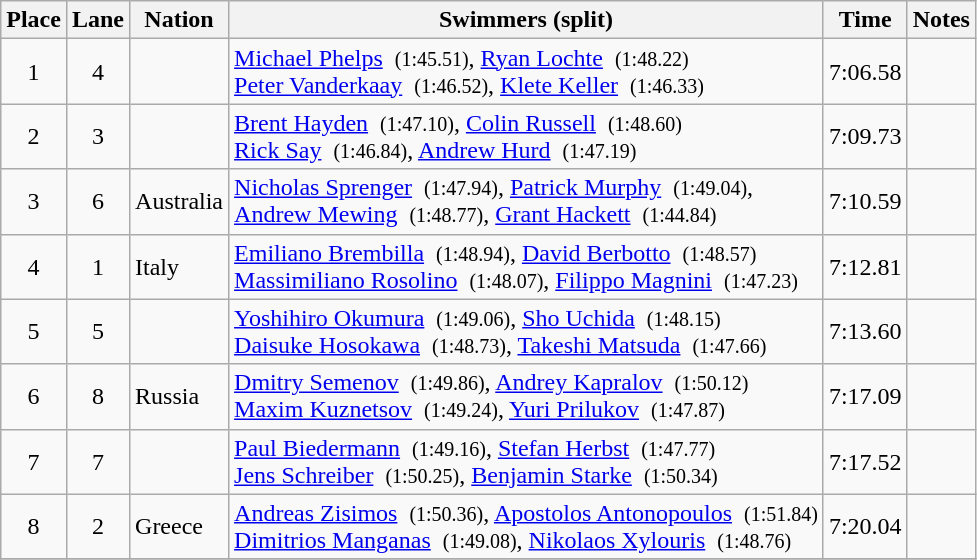<table class="wikitable sortable" style="text-align:center">
<tr>
<th>Place</th>
<th>Lane</th>
<th>Nation</th>
<th>Swimmers (split)</th>
<th>Time</th>
<th>Notes</th>
</tr>
<tr>
<td>1</td>
<td>4</td>
<td align=left></td>
<td align=left><a href='#'>Michael Phelps</a>  <small>(1:45.51)</small>, <a href='#'>Ryan Lochte</a>  <small>(1:48.22)</small><br> <a href='#'>Peter Vanderkaay</a>  <small>(1:46.52)</small>, <a href='#'>Klete Keller</a>  <small>(1:46.33)</small></td>
<td>7:06.58</td>
<td></td>
</tr>
<tr>
<td>2</td>
<td>3</td>
<td align=left></td>
<td align=left><a href='#'>Brent Hayden</a>  <small>(1:47.10)</small>, <a href='#'>Colin Russell</a>  <small>(1:48.60)</small><br> <a href='#'>Rick Say</a>  <small>(1:46.84)</small>, <a href='#'>Andrew Hurd</a>  <small>(1:47.19)</small></td>
<td>7:09.73</td>
<td></td>
</tr>
<tr>
<td>3</td>
<td>6</td>
<td align=left> Australia</td>
<td align=left><a href='#'>Nicholas Sprenger</a>  <small>(1:47.94)</small>, <a href='#'>Patrick Murphy</a>  <small>(1:49.04)</small>, <br> <a href='#'>Andrew Mewing</a>  <small>(1:48.77)</small>, <a href='#'>Grant Hackett</a>  <small>(1:44.84)</small></td>
<td>7:10.59</td>
<td></td>
</tr>
<tr>
<td>4</td>
<td>1</td>
<td align=left> Italy</td>
<td align=left><a href='#'>Emiliano Brembilla</a>  <small>(1:48.94)</small>, <a href='#'>David Berbotto</a>  <small>(1:48.57)</small><br> <a href='#'>Massimiliano Rosolino</a>  <small>(1:48.07)</small>, <a href='#'>Filippo Magnini</a>  <small>(1:47.23)</small></td>
<td>7:12.81</td>
<td></td>
</tr>
<tr>
<td>5</td>
<td>5</td>
<td align=left></td>
<td align=left><a href='#'>Yoshihiro Okumura</a>  <small>(1:49.06)</small>, <a href='#'>Sho Uchida</a>  <small>(1:48.15)</small><br> <a href='#'>Daisuke Hosokawa</a>  <small>(1:48.73)</small>, <a href='#'>Takeshi Matsuda</a>  <small>(1:47.66)</small></td>
<td>7:13.60</td>
<td></td>
</tr>
<tr>
<td>6</td>
<td>8</td>
<td align=left> Russia</td>
<td align=left><a href='#'>Dmitry Semenov</a>  <small>(1:49.86)</small>, <a href='#'>Andrey Kapralov</a>  <small>(1:50.12)</small><br> <a href='#'>Maxim Kuznetsov</a>  <small>(1:49.24)</small>, <a href='#'>Yuri Prilukov</a>  <small>(1:47.87)</small></td>
<td>7:17.09</td>
<td></td>
</tr>
<tr>
<td>7</td>
<td>7</td>
<td align=left></td>
<td align=left><a href='#'>Paul Biedermann</a>  <small>(1:49.16)</small>, <a href='#'>Stefan Herbst</a>  <small>(1:47.77)</small><br> <a href='#'>Jens Schreiber</a>  <small>(1:50.25)</small>, <a href='#'>Benjamin Starke</a>  <small>(1:50.34)</small></td>
<td>7:17.52</td>
<td></td>
</tr>
<tr>
<td>8</td>
<td>2</td>
<td align=left> Greece</td>
<td align=left><a href='#'>Andreas Zisimos</a>  <small>(1:50.36)</small>, <a href='#'>Apostolos Antonopoulos</a>  <small>(1:51.84)</small><br> <a href='#'>Dimitrios Manganas</a>  <small>(1:49.08)</small>, <a href='#'>Nikolaos Xylouris</a>  <small>(1:48.76)</small></td>
<td>7:20.04</td>
<td></td>
</tr>
<tr>
</tr>
</table>
